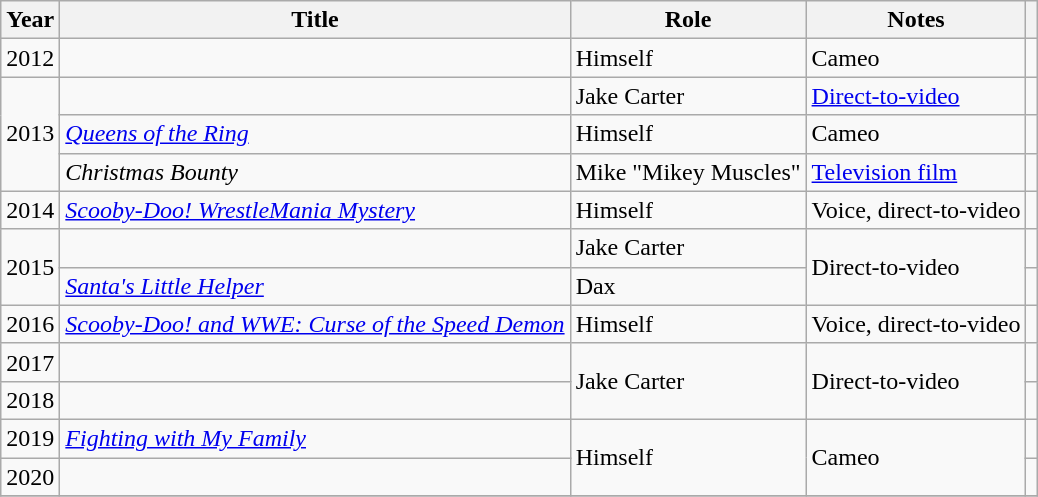<table class="wikitable sortable plainrowheaders">
<tr>
<th scope="col">Year</th>
<th scope="col">Title</th>
<th scope="col">Role</th>
<th scope="col" class="unsortable">Notes</th>
<th scope="col" class="unsortable"></th>
</tr>
<tr>
<td>2012</td>
<td><em></em></td>
<td>Himself</td>
<td>Cameo</td>
<td></td>
</tr>
<tr>
<td rowspan="3">2013</td>
<td><em></em></td>
<td>Jake Carter</td>
<td><a href='#'>Direct-to-video</a></td>
<td></td>
</tr>
<tr>
<td><em><a href='#'>Queens of the Ring</a></em></td>
<td>Himself</td>
<td>Cameo</td>
<td></td>
</tr>
<tr>
<td><em>Christmas Bounty</em></td>
<td>Mike "Mikey Muscles"</td>
<td><a href='#'>Television film</a></td>
<td></td>
</tr>
<tr>
<td>2014</td>
<td><em><a href='#'>Scooby-Doo! WrestleMania Mystery</a></em></td>
<td>Himself</td>
<td>Voice, direct-to-video</td>
<td></td>
</tr>
<tr>
<td rowspan="2">2015</td>
<td><em></em></td>
<td>Jake Carter</td>
<td rowspan="2">Direct-to-video</td>
<td></td>
</tr>
<tr>
<td><em><a href='#'>Santa's Little Helper</a></em></td>
<td>Dax</td>
<td></td>
</tr>
<tr>
<td>2016</td>
<td><em><a href='#'>Scooby-Doo! and WWE: Curse of the Speed Demon</a></em></td>
<td>Himself</td>
<td>Voice, direct-to-video</td>
<td></td>
</tr>
<tr>
<td>2017</td>
<td><em></em></td>
<td rowspan="2">Jake Carter</td>
<td rowspan="2">Direct-to-video</td>
<td></td>
</tr>
<tr>
<td>2018</td>
<td><em></em></td>
<td></td>
</tr>
<tr>
<td>2019</td>
<td><em><a href='#'>Fighting with My Family</a></em></td>
<td rowspan="2">Himself</td>
<td rowspan="2">Cameo</td>
<td></td>
</tr>
<tr>
<td>2020</td>
<td><em></em></td>
<td></td>
</tr>
<tr>
</tr>
</table>
